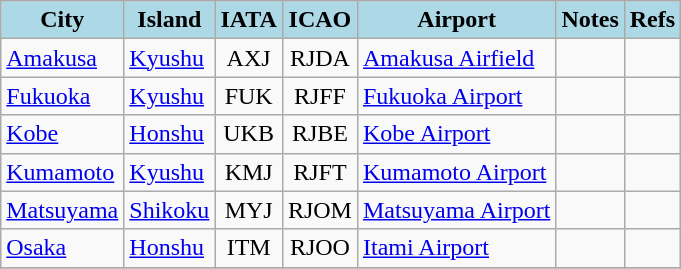<table class="sortable wikitable">
<tr>
<th style="background:lightblue; color:black;">City</th>
<th style="background:lightblue; color:black;">Island</th>
<th style="background:lightblue; color:black;">IATA</th>
<th style="background:lightblue; color:black;">ICAO</th>
<th style="background:lightblue; color:black;">Airport</th>
<th style="background:lightblue; color:black;">Notes</th>
<th style="background:lightblue; color:black;">Refs</th>
</tr>
<tr>
<td><a href='#'>Amakusa</a></td>
<td><a href='#'>Kyushu</a></td>
<td align=center>AXJ</td>
<td align=center>RJDA</td>
<td><a href='#'>Amakusa Airfield</a></td>
<td></td>
<td align=center></td>
</tr>
<tr>
<td><a href='#'>Fukuoka</a></td>
<td><a href='#'>Kyushu</a></td>
<td align=center>FUK</td>
<td align=center>RJFF</td>
<td><a href='#'>Fukuoka Airport</a></td>
<td align=center></td>
<td align=center></td>
</tr>
<tr>
<td><a href='#'>Kobe</a></td>
<td><a href='#'>Honshu</a></td>
<td align=center>UKB</td>
<td align=center>RJBE</td>
<td><a href='#'>Kobe Airport</a></td>
<td></td>
<td align=center></td>
</tr>
<tr>
<td><a href='#'>Kumamoto</a></td>
<td><a href='#'>Kyushu</a></td>
<td align=center>KMJ</td>
<td align=center>RJFT</td>
<td><a href='#'>Kumamoto Airport</a></td>
<td></td>
<td align=center></td>
</tr>
<tr>
<td><a href='#'>Matsuyama</a></td>
<td><a href='#'>Shikoku</a></td>
<td align=center>MYJ</td>
<td align=center>RJOM</td>
<td><a href='#'>Matsuyama Airport</a></td>
<td></td>
<td align=center></td>
</tr>
<tr>
<td><a href='#'>Osaka</a></td>
<td><a href='#'>Honshu</a></td>
<td align=center>ITM</td>
<td align=center>RJOO</td>
<td><a href='#'>Itami Airport</a></td>
<td align=center></td>
<td align=center></td>
</tr>
<tr>
</tr>
</table>
